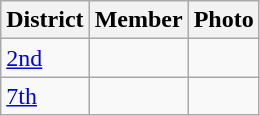<table class="wikitable sortable">
<tr>
<th>District</th>
<th>Member</th>
<th>Photo</th>
</tr>
<tr>
<td><a href='#'>2nd</a></td>
<td></td>
<td></td>
</tr>
<tr>
<td><a href='#'>7th</a></td>
<td></td>
<td></td>
</tr>
</table>
